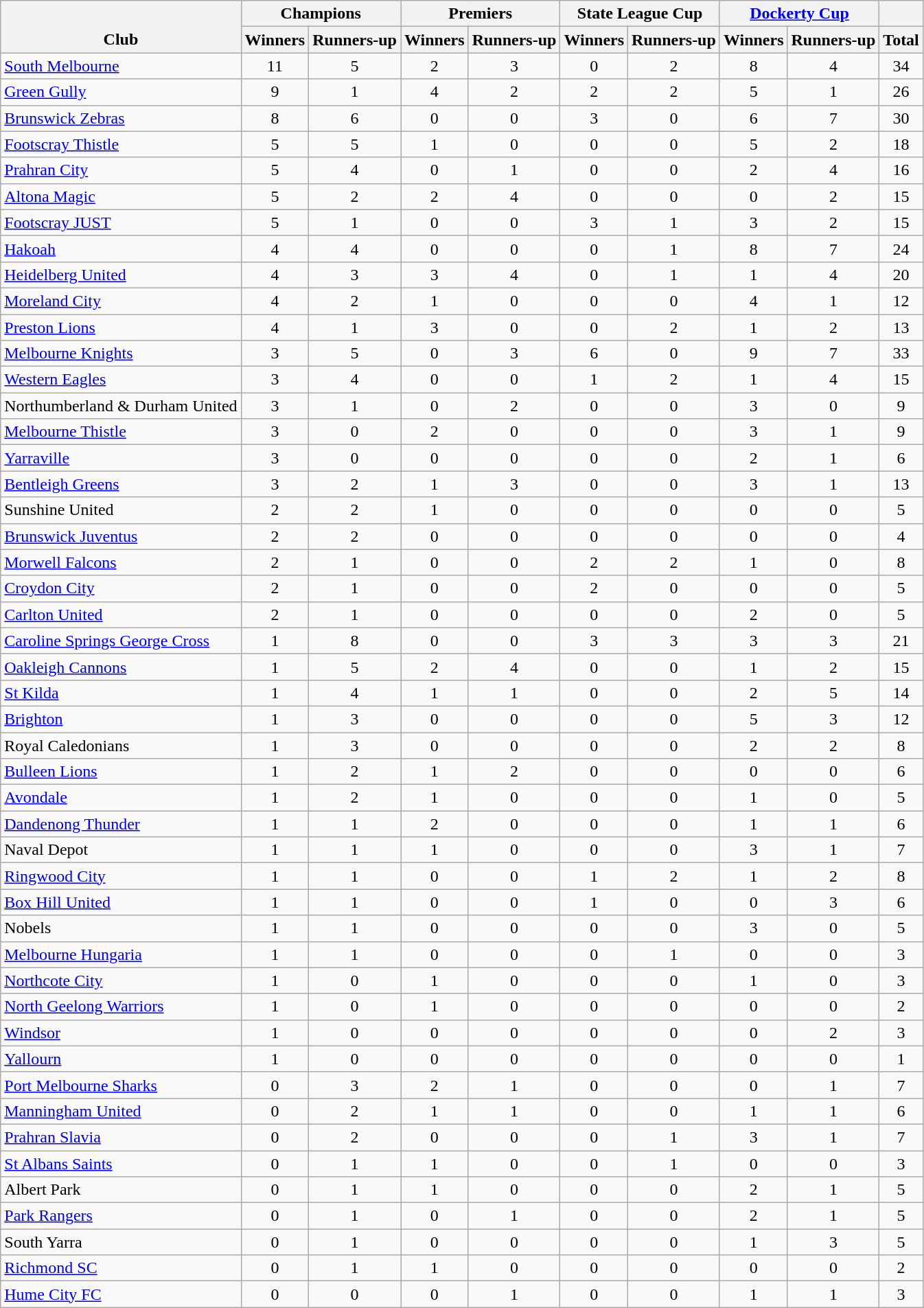<table class="collapsible collapsed; wikitable sortable" style="text-align: center;">
<tr>
<th style="border-bottom:none"></th>
<th colspan=2>Champions</th>
<th colspan=2>Premiers</th>
<th colspan=2>State League Cup</th>
<th colspan=2><a href='#'>Dockerty Cup</a></th>
<th colspan=1></th>
</tr>
<tr>
<th style="border-top:none">Club</th>
<th>Winners</th>
<th>Runners-up</th>
<th>Winners</th>
<th>Runners-up</th>
<th>Winners</th>
<th>Runners-up</th>
<th>Winners</th>
<th>Runners-up</th>
<th>Total</th>
</tr>
<tr>
<td align=left><a href='#'>South Melbourne</a></td>
<td>11</td>
<td>5</td>
<td>2</td>
<td>3</td>
<td>0</td>
<td>2</td>
<td>8</td>
<td>4</td>
<td>34</td>
</tr>
<tr>
<td align=left><a href='#'>Green Gully</a></td>
<td>9</td>
<td>1</td>
<td>4</td>
<td>2</td>
<td>2</td>
<td>2</td>
<td>5</td>
<td>1</td>
<td>26</td>
</tr>
<tr>
<td align=left><a href='#'>Brunswick Zebras</a></td>
<td>8</td>
<td>6</td>
<td>0</td>
<td>0</td>
<td>3</td>
<td>0</td>
<td>6</td>
<td>7</td>
<td>30</td>
</tr>
<tr>
<td align=left><a href='#'>Footscray Thistle</a></td>
<td>5</td>
<td>5</td>
<td>1</td>
<td>0</td>
<td>0</td>
<td>0</td>
<td>5</td>
<td>2</td>
<td>18</td>
</tr>
<tr>
<td align=left><a href='#'>Prahran City</a></td>
<td>5</td>
<td>4</td>
<td>0</td>
<td>1</td>
<td>0</td>
<td>0</td>
<td>2</td>
<td>4</td>
<td>16</td>
</tr>
<tr>
<td align=left><a href='#'>Altona Magic</a></td>
<td>5</td>
<td>2</td>
<td>2</td>
<td>4</td>
<td>0</td>
<td>0</td>
<td>0</td>
<td>2</td>
<td>15</td>
</tr>
<tr>
<td align=left><a href='#'>Footscray JUST</a></td>
<td>5</td>
<td>1</td>
<td>0</td>
<td>0</td>
<td>3</td>
<td>1</td>
<td>3</td>
<td>2</td>
<td>15</td>
</tr>
<tr>
<td align=left><a href='#'>Hakoah</a></td>
<td>4</td>
<td>4</td>
<td>0</td>
<td>0</td>
<td>0</td>
<td>1</td>
<td>8</td>
<td>7</td>
<td>24</td>
</tr>
<tr>
<td align=left><a href='#'>Heidelberg United</a></td>
<td>4</td>
<td>3</td>
<td>3</td>
<td>4</td>
<td>0</td>
<td>1</td>
<td>1</td>
<td>4</td>
<td>20</td>
</tr>
<tr>
<td align=left><a href='#'>Moreland City</a></td>
<td>4</td>
<td>2</td>
<td>1</td>
<td>0</td>
<td>0</td>
<td>0</td>
<td>4</td>
<td>1</td>
<td>12</td>
</tr>
<tr>
<td align=left><a href='#'>Preston Lions</a></td>
<td>4</td>
<td>1</td>
<td>3</td>
<td>0</td>
<td>0</td>
<td>2</td>
<td>1</td>
<td>2</td>
<td>13</td>
</tr>
<tr>
<td align=left><a href='#'>Melbourne Knights</a></td>
<td>3</td>
<td>5</td>
<td>0</td>
<td>3</td>
<td>6</td>
<td>0</td>
<td>9</td>
<td>7</td>
<td>33</td>
</tr>
<tr>
<td align=left><a href='#'>Western Eagles</a></td>
<td>3</td>
<td>4</td>
<td>0</td>
<td>0</td>
<td>1</td>
<td>2</td>
<td>1</td>
<td>4</td>
<td>15</td>
</tr>
<tr>
<td align=left>Northumberland & Durham United</td>
<td>3</td>
<td>1</td>
<td>0</td>
<td>2</td>
<td>0</td>
<td>0</td>
<td>3</td>
<td>0</td>
<td>9</td>
</tr>
<tr>
<td align=left><a href='#'>Melbourne Thistle</a></td>
<td>3</td>
<td>0</td>
<td>2</td>
<td>0</td>
<td>0</td>
<td>0</td>
<td>3</td>
<td>1</td>
<td>9</td>
</tr>
<tr>
<td align=left><a href='#'>Yarraville</a></td>
<td>3</td>
<td>0</td>
<td>0</td>
<td>0</td>
<td>0</td>
<td>0</td>
<td>2</td>
<td>1</td>
<td>6</td>
</tr>
<tr>
<td align=left><a href='#'>Bentleigh Greens</a></td>
<td>3</td>
<td>2</td>
<td>1</td>
<td>3</td>
<td>0</td>
<td>0</td>
<td>3</td>
<td>1</td>
<td>13</td>
</tr>
<tr>
<td align=left>Sunshine United</td>
<td>2</td>
<td>2</td>
<td>1</td>
<td>0</td>
<td>0</td>
<td>0</td>
<td>0</td>
<td>0</td>
<td>5</td>
</tr>
<tr>
<td align=left><a href='#'>Brunswick Juventus</a></td>
<td>2</td>
<td>2</td>
<td>0</td>
<td>0</td>
<td>0</td>
<td>0</td>
<td>0</td>
<td>0</td>
<td>4</td>
</tr>
<tr>
<td align=left><a href='#'>Morwell Falcons</a></td>
<td>2</td>
<td>1</td>
<td>0</td>
<td>0</td>
<td>2</td>
<td>2</td>
<td>1</td>
<td>0</td>
<td>8</td>
</tr>
<tr>
<td align=left><a href='#'>Croydon City</a></td>
<td>2</td>
<td>1</td>
<td>0</td>
<td>0</td>
<td>2</td>
<td>0</td>
<td>0</td>
<td>0</td>
<td>5</td>
</tr>
<tr>
<td align=left><a href='#'>Carlton United</a></td>
<td>2</td>
<td>1</td>
<td>0</td>
<td>0</td>
<td>0</td>
<td>0</td>
<td>2</td>
<td>0</td>
<td>5</td>
</tr>
<tr>
<td align=left><a href='#'>Caroline Springs George Cross</a></td>
<td>1</td>
<td>8</td>
<td>0</td>
<td>0</td>
<td>3</td>
<td>3</td>
<td>3</td>
<td>3</td>
<td>21</td>
</tr>
<tr>
<td align=left><a href='#'>Oakleigh Cannons</a></td>
<td>1</td>
<td>5</td>
<td>2</td>
<td>4</td>
<td>0</td>
<td>0</td>
<td>1</td>
<td>2</td>
<td>15</td>
</tr>
<tr>
<td align=left><a href='#'>St Kilda</a></td>
<td>1</td>
<td>4</td>
<td>1</td>
<td>1</td>
<td>0</td>
<td>0</td>
<td>2</td>
<td>5</td>
<td>14</td>
</tr>
<tr>
<td align=left><a href='#'>Brighton</a></td>
<td>1</td>
<td>3</td>
<td>0</td>
<td>0</td>
<td>0</td>
<td>0</td>
<td>5</td>
<td>3</td>
<td>12</td>
</tr>
<tr>
<td align=left>Royal Caledonians</td>
<td>1</td>
<td>3</td>
<td>0</td>
<td>0</td>
<td>0</td>
<td>0</td>
<td>2</td>
<td>2</td>
<td>8</td>
</tr>
<tr>
<td align=left><a href='#'>Bulleen Lions</a></td>
<td>1</td>
<td>2</td>
<td>1</td>
<td>2</td>
<td>0</td>
<td>0</td>
<td>0</td>
<td>0</td>
<td>6</td>
</tr>
<tr>
<td align=left><a href='#'>Avondale</a></td>
<td>1</td>
<td>2</td>
<td>1</td>
<td>0</td>
<td>0</td>
<td>0</td>
<td>1</td>
<td>0</td>
<td>5</td>
</tr>
<tr>
<td align=left><a href='#'>Dandenong Thunder</a></td>
<td>1</td>
<td>1</td>
<td>2</td>
<td>0</td>
<td>0</td>
<td>0</td>
<td>1</td>
<td>1</td>
<td>6</td>
</tr>
<tr>
<td align=left>Naval Depot</td>
<td>1</td>
<td>1</td>
<td>1</td>
<td>0</td>
<td>0</td>
<td>0</td>
<td>3</td>
<td>1</td>
<td>7</td>
</tr>
<tr>
<td align=left><a href='#'>Ringwood City</a></td>
<td>1</td>
<td>1</td>
<td>0</td>
<td>0</td>
<td>1</td>
<td>2</td>
<td>1</td>
<td>2</td>
<td>8</td>
</tr>
<tr>
<td align=left><a href='#'>Box Hill United</a></td>
<td>1</td>
<td>1</td>
<td>0</td>
<td>0</td>
<td>1</td>
<td>0</td>
<td>0</td>
<td>3</td>
<td>6</td>
</tr>
<tr>
<td align=left>Nobels</td>
<td>1</td>
<td>1</td>
<td>0</td>
<td>0</td>
<td>0</td>
<td>0</td>
<td>3</td>
<td>0</td>
<td>5</td>
</tr>
<tr>
<td align=left><a href='#'>Melbourne Hungaria</a></td>
<td>1</td>
<td>1</td>
<td>0</td>
<td>0</td>
<td>0</td>
<td>1</td>
<td>0</td>
<td>0</td>
<td>3</td>
</tr>
<tr>
<td align=left><a href='#'>Northcote City</a></td>
<td>1</td>
<td>0</td>
<td>1</td>
<td>0</td>
<td>0</td>
<td>0</td>
<td>1</td>
<td>0</td>
<td>3</td>
</tr>
<tr>
<td align=left><a href='#'>North Geelong Warriors</a></td>
<td>1</td>
<td>0</td>
<td>1</td>
<td>0</td>
<td>0</td>
<td>0</td>
<td>0</td>
<td>0</td>
<td>2</td>
</tr>
<tr>
<td align=left><a href='#'>Windsor</a></td>
<td>1</td>
<td>0</td>
<td>0</td>
<td>0</td>
<td>0</td>
<td>0</td>
<td>0</td>
<td>2</td>
<td>3</td>
</tr>
<tr>
<td align=left><a href='#'>Yallourn</a></td>
<td>1</td>
<td>0</td>
<td>0</td>
<td>0</td>
<td>0</td>
<td>0</td>
<td>0</td>
<td>0</td>
<td>1</td>
</tr>
<tr>
<td align=left><a href='#'>Port Melbourne Sharks</a></td>
<td>0</td>
<td>3</td>
<td>2</td>
<td>1</td>
<td>0</td>
<td>0</td>
<td>0</td>
<td>1</td>
<td>7</td>
</tr>
<tr>
<td align=left><a href='#'>Manningham United</a></td>
<td>0</td>
<td>2</td>
<td>1</td>
<td>1</td>
<td>0</td>
<td>0</td>
<td>1</td>
<td>1</td>
<td>6</td>
</tr>
<tr>
<td align=left><a href='#'>Prahran Slavia</a></td>
<td>0</td>
<td>2</td>
<td>0</td>
<td>0</td>
<td>0</td>
<td>1</td>
<td>3</td>
<td>1</td>
<td>7</td>
</tr>
<tr>
<td align=left><a href='#'>St Albans Saints</a></td>
<td>0</td>
<td>1</td>
<td>1</td>
<td>0</td>
<td>0</td>
<td>1</td>
<td>0</td>
<td>0</td>
<td>3</td>
</tr>
<tr>
<td align=left>Albert Park</td>
<td>0</td>
<td>1</td>
<td>1</td>
<td>0</td>
<td>0</td>
<td>0</td>
<td>2</td>
<td>1</td>
<td>5</td>
</tr>
<tr>
<td align=left><a href='#'>Park Rangers</a></td>
<td>0</td>
<td>1</td>
<td>0</td>
<td>1</td>
<td>0</td>
<td>0</td>
<td>2</td>
<td>1</td>
<td>5</td>
</tr>
<tr>
<td align=left>South Yarra</td>
<td>0</td>
<td>1</td>
<td>0</td>
<td>0</td>
<td>0</td>
<td>0</td>
<td>1</td>
<td>3</td>
<td>5</td>
</tr>
<tr>
<td align=left><a href='#'>Richmond SC</a></td>
<td>0</td>
<td>1</td>
<td>1</td>
<td>0</td>
<td>0</td>
<td>0</td>
<td>0</td>
<td>0</td>
<td>2</td>
</tr>
<tr>
<td align=left><a href='#'>Hume City FC</a></td>
<td>0</td>
<td>0</td>
<td>0</td>
<td>1</td>
<td>0</td>
<td>0</td>
<td>1</td>
<td>1</td>
<td>3</td>
</tr>
</table>
